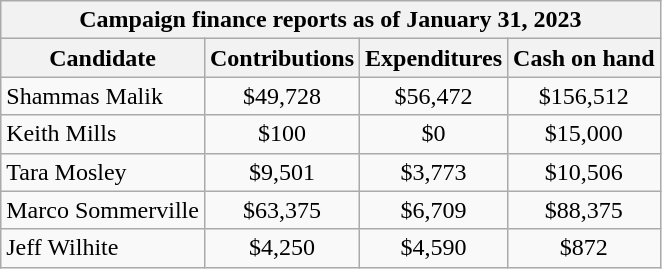<table class="wikitable sortable">
<tr>
<th colspan="4">Campaign finance reports as of January 31, 2023</th>
</tr>
<tr style="text-align:center;">
<th>Candidate</th>
<th>Contributions</th>
<th>Expenditures</th>
<th>Cash on hand</th>
</tr>
<tr>
<td>Shammas Malik</td>
<td align="center">$49,728</td>
<td align="center">$56,472</td>
<td align="center">$156,512</td>
</tr>
<tr>
<td>Keith Mills</td>
<td align="center">$100</td>
<td align="center">$0</td>
<td align="center">$15,000</td>
</tr>
<tr>
<td>Tara Mosley</td>
<td align="center">$9,501</td>
<td align="center">$3,773</td>
<td align="center">$10,506</td>
</tr>
<tr>
<td>Marco Sommerville</td>
<td align="center">$63,375</td>
<td align="center">$6,709</td>
<td align="center">$88,375</td>
</tr>
<tr>
<td>Jeff Wilhite</td>
<td align="center">$4,250</td>
<td align="center">$4,590</td>
<td align="center">$872</td>
</tr>
</table>
